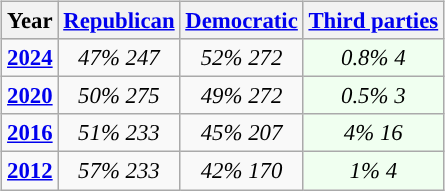<table class="wikitable" style="float:right; font-size:95%;">
<tr bgcolor=lightgrey>
<th>Year</th>
<th><a href='#'>Republican</a></th>
<th><a href='#'>Democratic</a></th>
<th><a href='#'>Third parties</a></th>
</tr>
<tr>
<td style="text-align:center; "><strong><a href='#'>2024</a></strong></td>
<td style="text-align:center; "><em>47%</em> <em>247</em></td>
<td style="text-align:center; "><em>52%</em> <em>272</em></td>
<td style="text-align:center; background:honeyDew;"><em>0.8%</em> <em>4</em></td>
</tr>
<tr>
<td style="text-align:center; "><strong><a href='#'>2020</a></strong></td>
<td style="text-align:center; "><em>50%</em> <em>275</em></td>
<td style="text-align:center; "><em>49%</em> <em>272</em></td>
<td style="text-align:center; background:honeyDew;"><em>0.5%</em> <em>3</em></td>
</tr>
<tr>
<td style="text-align:center; "><strong><a href='#'>2016</a></strong></td>
<td style="text-align:center; "><em>51%</em> <em>233</em></td>
<td style="text-align:center; "><em>45%</em> <em>207</em></td>
<td style="text-align:center; background:honeyDew;"><em>4%</em> <em>16</em></td>
</tr>
<tr>
<td style="text-align:center; "><strong><a href='#'>2012</a></strong></td>
<td style="text-align:center; "><em>57%</em> <em>233</em></td>
<td style="text-align:center; "><em>42%</em> <em>170</em></td>
<td style="text-align:center; background:honeyDew;"><em>1%</em> <em>4</em></td>
</tr>
</table>
